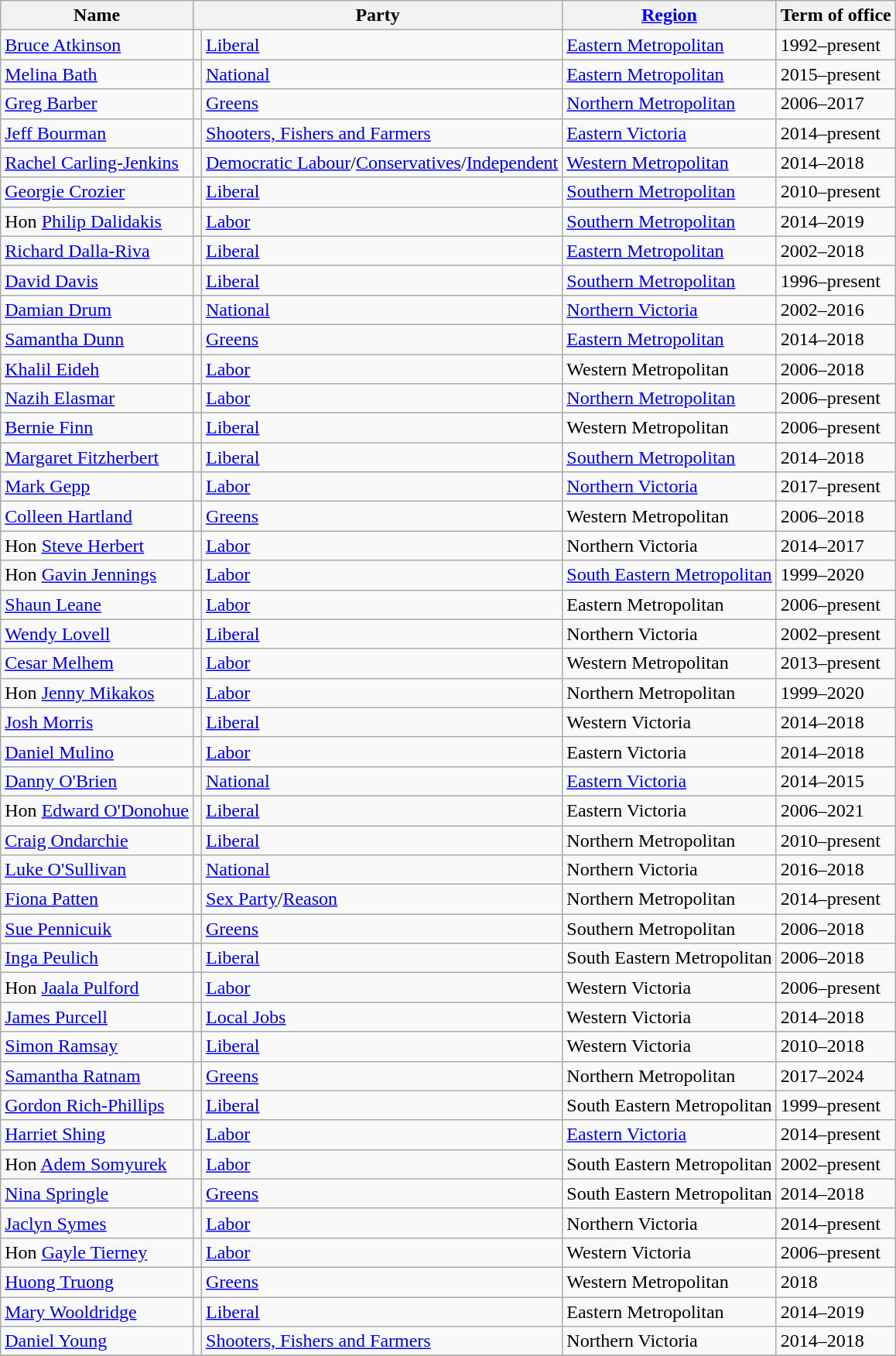<table class="wikitable sortable">
<tr>
<th>Name</th>
<th colspan =2>Party</th>
<th><a href='#'>Region</a></th>
<th>Term of office</th>
</tr>
<tr>
<td><a href='#'>Bruce Atkinson</a></td>
<td></td>
<td><a href='#'>Liberal</a></td>
<td><a href='#'>Eastern Metropolitan</a></td>
<td>1992–present</td>
</tr>
<tr>
<td><a href='#'>Melina Bath</a> </td>
<td></td>
<td><a href='#'>National</a></td>
<td><a href='#'>Eastern Metropolitan</a></td>
<td>2015–present</td>
</tr>
<tr>
<td><a href='#'>Greg Barber</a> </td>
<td></td>
<td><a href='#'>Greens</a></td>
<td><a href='#'>Northern Metropolitan</a></td>
<td>2006–2017</td>
</tr>
<tr>
<td><a href='#'>Jeff Bourman</a></td>
<td></td>
<td><a href='#'>Shooters, Fishers and Farmers</a></td>
<td><a href='#'>Eastern Victoria</a></td>
<td>2014–present</td>
</tr>
<tr>
<td><a href='#'>Rachel Carling-Jenkins</a> </td>
<td></td>
<td><a href='#'>Democratic Labour</a>/<a href='#'>Conservatives</a>/<a href='#'>Independent</a></td>
<td><a href='#'>Western Metropolitan</a></td>
<td>2014–2018</td>
</tr>
<tr>
<td><a href='#'>Georgie Crozier</a></td>
<td></td>
<td><a href='#'>Liberal</a></td>
<td><a href='#'>Southern Metropolitan</a></td>
<td>2010–present</td>
</tr>
<tr>
<td>Hon <a href='#'>Philip Dalidakis</a></td>
<td></td>
<td><a href='#'>Labor</a></td>
<td><a href='#'>Southern Metropolitan</a></td>
<td>2014–2019</td>
</tr>
<tr>
<td><a href='#'>Richard Dalla-Riva</a></td>
<td></td>
<td><a href='#'>Liberal</a></td>
<td><a href='#'>Eastern Metropolitan</a></td>
<td>2002–2018</td>
</tr>
<tr>
<td><a href='#'>David Davis</a></td>
<td></td>
<td><a href='#'>Liberal</a></td>
<td><a href='#'>Southern Metropolitan</a></td>
<td>1996–present</td>
</tr>
<tr>
<td><a href='#'>Damian Drum</a> </td>
<td></td>
<td><a href='#'>National</a></td>
<td><a href='#'>Northern Victoria</a></td>
<td>2002–2016</td>
</tr>
<tr>
<td><a href='#'>Samantha Dunn</a></td>
<td></td>
<td><a href='#'>Greens</a></td>
<td><a href='#'>Eastern Metropolitan</a></td>
<td>2014–2018</td>
</tr>
<tr>
<td><a href='#'>Khalil Eideh</a></td>
<td></td>
<td><a href='#'>Labor</a></td>
<td>Western Metropolitan</td>
<td>2006–2018</td>
</tr>
<tr>
<td><a href='#'>Nazih Elasmar</a></td>
<td></td>
<td><a href='#'>Labor</a></td>
<td><a href='#'>Northern Metropolitan</a></td>
<td>2006–present</td>
</tr>
<tr>
<td><a href='#'>Bernie Finn</a></td>
<td></td>
<td><a href='#'>Liberal</a></td>
<td>Western Metropolitan</td>
<td>2006–present</td>
</tr>
<tr>
<td><a href='#'>Margaret Fitzherbert</a></td>
<td></td>
<td><a href='#'>Liberal</a></td>
<td><a href='#'>Southern Metropolitan</a></td>
<td>2014–2018</td>
</tr>
<tr>
<td><a href='#'>Mark Gepp</a> </td>
<td></td>
<td><a href='#'>Labor</a></td>
<td><a href='#'>Northern Victoria</a></td>
<td>2017–present</td>
</tr>
<tr>
<td><a href='#'>Colleen Hartland</a> </td>
<td></td>
<td><a href='#'>Greens</a></td>
<td>Western Metropolitan</td>
<td>2006–2018</td>
</tr>
<tr>
<td>Hon <a href='#'>Steve Herbert</a> </td>
<td></td>
<td><a href='#'>Labor</a></td>
<td>Northern Victoria</td>
<td>2014–2017</td>
</tr>
<tr>
<td>Hon <a href='#'>Gavin Jennings</a></td>
<td></td>
<td><a href='#'>Labor</a></td>
<td><a href='#'>South Eastern Metropolitan</a></td>
<td>1999–2020</td>
</tr>
<tr>
<td><a href='#'>Shaun Leane</a></td>
<td></td>
<td><a href='#'>Labor</a></td>
<td>Eastern Metropolitan</td>
<td>2006–present</td>
</tr>
<tr>
<td><a href='#'>Wendy Lovell</a></td>
<td></td>
<td><a href='#'>Liberal</a></td>
<td>Northern Victoria</td>
<td>2002–present</td>
</tr>
<tr>
<td><a href='#'>Cesar Melhem</a></td>
<td></td>
<td><a href='#'>Labor</a></td>
<td>Western Metropolitan</td>
<td>2013–present</td>
</tr>
<tr>
<td>Hon <a href='#'>Jenny Mikakos</a></td>
<td></td>
<td><a href='#'>Labor</a></td>
<td>Northern Metropolitan</td>
<td>1999–2020</td>
</tr>
<tr>
<td><a href='#'>Josh Morris</a></td>
<td></td>
<td><a href='#'>Liberal</a></td>
<td>Western Victoria</td>
<td>2014–2018</td>
</tr>
<tr>
<td><a href='#'>Daniel Mulino</a></td>
<td></td>
<td><a href='#'>Labor</a></td>
<td>Eastern Victoria</td>
<td>2014–2018</td>
</tr>
<tr>
<td><a href='#'>Danny O'Brien</a> </td>
<td></td>
<td><a href='#'>National</a></td>
<td><a href='#'>Eastern Victoria</a></td>
<td>2014–2015</td>
</tr>
<tr>
<td>Hon <a href='#'>Edward O'Donohue</a></td>
<td></td>
<td><a href='#'>Liberal</a></td>
<td>Eastern Victoria</td>
<td>2006–2021</td>
</tr>
<tr>
<td><a href='#'>Craig Ondarchie</a></td>
<td></td>
<td><a href='#'>Liberal</a></td>
<td>Northern Metropolitan</td>
<td>2010–present</td>
</tr>
<tr>
<td><a href='#'>Luke O'Sullivan</a> </td>
<td></td>
<td><a href='#'>National</a></td>
<td>Northern Victoria</td>
<td>2016–2018</td>
</tr>
<tr>
<td><a href='#'>Fiona Patten</a></td>
<td></td>
<td><a href='#'>Sex Party</a>/<a href='#'>Reason</a></td>
<td>Northern Metropolitan</td>
<td>2014–present</td>
</tr>
<tr>
<td><a href='#'>Sue Pennicuik</a></td>
<td></td>
<td><a href='#'>Greens</a></td>
<td>Southern Metropolitan</td>
<td>2006–2018</td>
</tr>
<tr>
<td><a href='#'>Inga Peulich</a></td>
<td></td>
<td><a href='#'>Liberal</a></td>
<td>South Eastern Metropolitan</td>
<td>2006–2018</td>
</tr>
<tr>
<td>Hon <a href='#'>Jaala Pulford</a></td>
<td></td>
<td><a href='#'>Labor</a></td>
<td>Western Victoria</td>
<td>2006–present</td>
</tr>
<tr>
<td><a href='#'>James Purcell</a></td>
<td></td>
<td><a href='#'>Local Jobs</a></td>
<td>Western Victoria</td>
<td>2014–2018</td>
</tr>
<tr>
<td><a href='#'>Simon Ramsay</a></td>
<td></td>
<td><a href='#'>Liberal</a></td>
<td>Western Victoria</td>
<td>2010–2018</td>
</tr>
<tr>
<td><a href='#'>Samantha Ratnam</a> </td>
<td></td>
<td><a href='#'>Greens</a></td>
<td>Northern Metropolitan</td>
<td>2017–2024</td>
</tr>
<tr>
<td><a href='#'>Gordon Rich-Phillips</a></td>
<td></td>
<td><a href='#'>Liberal</a></td>
<td>South Eastern Metropolitan</td>
<td>1999–present</td>
</tr>
<tr>
<td><a href='#'>Harriet Shing</a></td>
<td></td>
<td><a href='#'>Labor</a></td>
<td><a href='#'>Eastern Victoria</a></td>
<td>2014–present</td>
</tr>
<tr>
<td>Hon <a href='#'>Adem Somyurek</a></td>
<td></td>
<td><a href='#'>Labor</a></td>
<td>South Eastern Metropolitan</td>
<td>2002–present</td>
</tr>
<tr>
<td><a href='#'>Nina Springle</a></td>
<td></td>
<td><a href='#'>Greens</a></td>
<td>South Eastern Metropolitan</td>
<td>2014–2018</td>
</tr>
<tr>
<td><a href='#'>Jaclyn Symes</a></td>
<td></td>
<td><a href='#'>Labor</a></td>
<td>Northern Victoria</td>
<td>2014–present</td>
</tr>
<tr>
<td>Hon <a href='#'>Gayle Tierney</a></td>
<td></td>
<td><a href='#'>Labor</a></td>
<td>Western Victoria</td>
<td>2006–present</td>
</tr>
<tr>
<td><a href='#'>Huong Truong</a> </td>
<td></td>
<td><a href='#'>Greens</a></td>
<td>Western Metropolitan</td>
<td>2018</td>
</tr>
<tr>
<td><a href='#'>Mary Wooldridge</a></td>
<td></td>
<td><a href='#'>Liberal</a></td>
<td>Eastern Metropolitan</td>
<td>2014–2019</td>
</tr>
<tr>
<td><a href='#'>Daniel Young</a></td>
<td></td>
<td><a href='#'>Shooters, Fishers and Farmers</a></td>
<td>Northern Victoria</td>
<td>2014–2018</td>
</tr>
<tr>
</tr>
</table>
